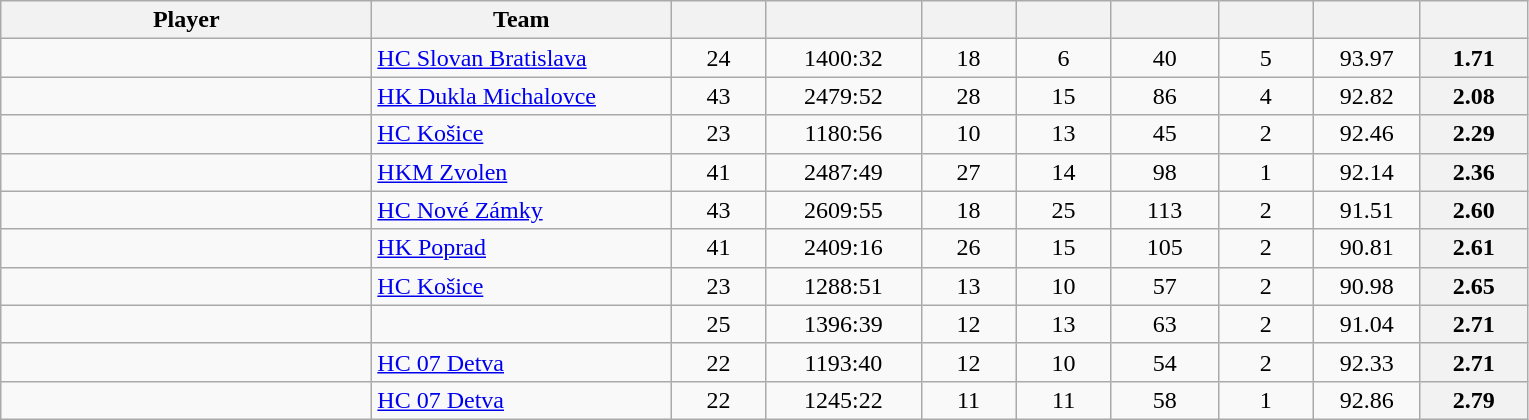<table class="wikitable sortable" style="text-align: center">
<tr>
<th style="width: 15em;">Player</th>
<th style="width: 12em;">Team</th>
<th style="width: 3.5em;"></th>
<th style="width: 6em;"></th>
<th style="width: 3.5em;"></th>
<th style="width: 3.5em;"></th>
<th style="width: 4em;"></th>
<th style="width: 3.5em;"></th>
<th style="width: 4em;"></th>
<th style="width: 4em;"></th>
</tr>
<tr>
<td style="text-align:left;"> </td>
<td style="text-align:left;"><a href='#'>HC Slovan Bratislava</a></td>
<td>24</td>
<td>1400:32</td>
<td>18</td>
<td>6</td>
<td>40</td>
<td>5</td>
<td>93.97</td>
<th>1.71</th>
</tr>
<tr>
<td style="text-align:left;"> </td>
<td style="text-align:left;"><a href='#'>HK Dukla Michalovce</a></td>
<td>43</td>
<td>2479:52</td>
<td>28</td>
<td>15</td>
<td>86</td>
<td>4</td>
<td>92.82</td>
<th>2.08</th>
</tr>
<tr>
<td style="text-align:left;"> </td>
<td style="text-align:left;"><a href='#'>HC Košice</a></td>
<td>23</td>
<td>1180:56</td>
<td>10</td>
<td>13</td>
<td>45</td>
<td>2</td>
<td>92.46</td>
<th>2.29</th>
</tr>
<tr>
<td style="text-align:left;"> </td>
<td style="text-align:left;"><a href='#'>HKM Zvolen</a></td>
<td>41</td>
<td>2487:49</td>
<td>27</td>
<td>14</td>
<td>98</td>
<td>1</td>
<td>92.14</td>
<th>2.36</th>
</tr>
<tr>
<td style="text-align:left;"></td>
<td style="text-align:left;"><a href='#'>HC Nové Zámky</a></td>
<td>43</td>
<td>2609:55</td>
<td>18</td>
<td>25</td>
<td>113</td>
<td>2</td>
<td>91.51</td>
<th>2.60</th>
</tr>
<tr>
<td style="text-align:left;"> </td>
<td style="text-align:left;"><a href='#'>HK Poprad</a></td>
<td>41</td>
<td>2409:16</td>
<td>26</td>
<td>15</td>
<td>105</td>
<td>2</td>
<td>90.81</td>
<th>2.61</th>
</tr>
<tr>
<td style="text-align:left;"> </td>
<td style="text-align:left;"><a href='#'>HC Košice</a></td>
<td>23</td>
<td>1288:51</td>
<td>13</td>
<td>10</td>
<td>57</td>
<td>2</td>
<td>90.98</td>
<th>2.65</th>
</tr>
<tr>
<td style="text-align:left;"> </td>
<td style="text-align:left;"></td>
<td>25</td>
<td>1396:39</td>
<td>12</td>
<td>13</td>
<td>63</td>
<td>2</td>
<td>91.04</td>
<th>2.71</th>
</tr>
<tr>
<td style="text-align:left;"> </td>
<td style="text-align:left;"><a href='#'>HC 07 Detva</a></td>
<td>22</td>
<td>1193:40</td>
<td>12</td>
<td>10</td>
<td>54</td>
<td>2</td>
<td>92.33</td>
<th>2.71</th>
</tr>
<tr>
<td style="text-align:left;"> </td>
<td style="text-align:left;"><a href='#'>HC 07 Detva</a></td>
<td>22</td>
<td>1245:22</td>
<td>11</td>
<td>11</td>
<td>58</td>
<td>1</td>
<td>92.86</td>
<th>2.79</th>
</tr>
</table>
